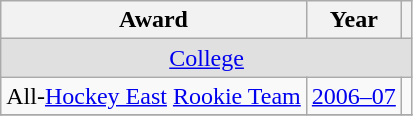<table class="wikitable">
<tr>
<th>Award</th>
<th>Year</th>
<th></th>
</tr>
<tr ALIGN="center" bgcolor="#e0e0e0">
<td colspan="3"><a href='#'>College</a></td>
</tr>
<tr>
<td>All-<a href='#'>Hockey East</a> <a href='#'>Rookie Team</a></td>
<td><a href='#'>2006–07</a></td>
<td></td>
</tr>
<tr>
</tr>
</table>
